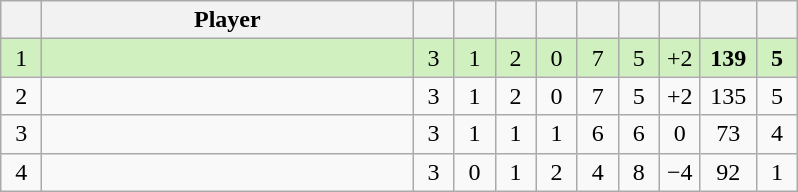<table class="wikitable" style="text-align:center; margin: 1em auto 1em auto, align:left">
<tr>
<th width=20></th>
<th width=240>Player</th>
<th width=20></th>
<th width=20></th>
<th width=20></th>
<th width=20></th>
<th width=20></th>
<th width=20></th>
<th width=20></th>
<th width=30></th>
<th width=20></th>
</tr>
<tr style="background:#D0F0C0;">
<td>1</td>
<td align=left></td>
<td>3</td>
<td>1</td>
<td>2</td>
<td>0</td>
<td>7</td>
<td>5</td>
<td>+2</td>
<td><strong>139</strong></td>
<td><strong>5</strong></td>
</tr>
<tr style=>
<td>2</td>
<td align=left></td>
<td>3</td>
<td>1</td>
<td>2</td>
<td>0</td>
<td>7</td>
<td>5</td>
<td>+2</td>
<td>135</td>
<td>5</td>
</tr>
<tr style=>
<td>3</td>
<td align=left></td>
<td>3</td>
<td>1</td>
<td>1</td>
<td>1</td>
<td>6</td>
<td>6</td>
<td>0</td>
<td>73</td>
<td>4</td>
</tr>
<tr style=>
<td>4</td>
<td align=left></td>
<td>3</td>
<td>0</td>
<td>1</td>
<td>2</td>
<td>4</td>
<td>8</td>
<td>−4</td>
<td>92</td>
<td>1</td>
</tr>
</table>
